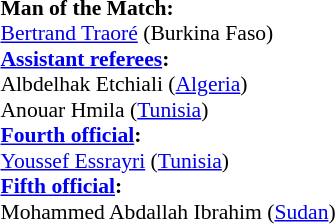<table width=50% style="font-size:90%">
<tr>
<td><br><strong>Man of the Match:</strong>
<br><a href='#'>Bertrand Traoré</a> (Burkina Faso)<br><strong><a href='#'>Assistant referees</a>:</strong>
<br>Albdelhak Etchiali (<a href='#'>Algeria</a>)
<br>Anouar Hmila (<a href='#'>Tunisia</a>)
<br><strong><a href='#'>Fourth official</a>:</strong>
<br><a href='#'>Youssef Essrayri</a> (<a href='#'>Tunisia</a>)
<br><strong><a href='#'>Fifth official</a>:</strong>
<br>Mohammed Abdallah Ibrahim (<a href='#'>Sudan</a>)</td>
</tr>
</table>
